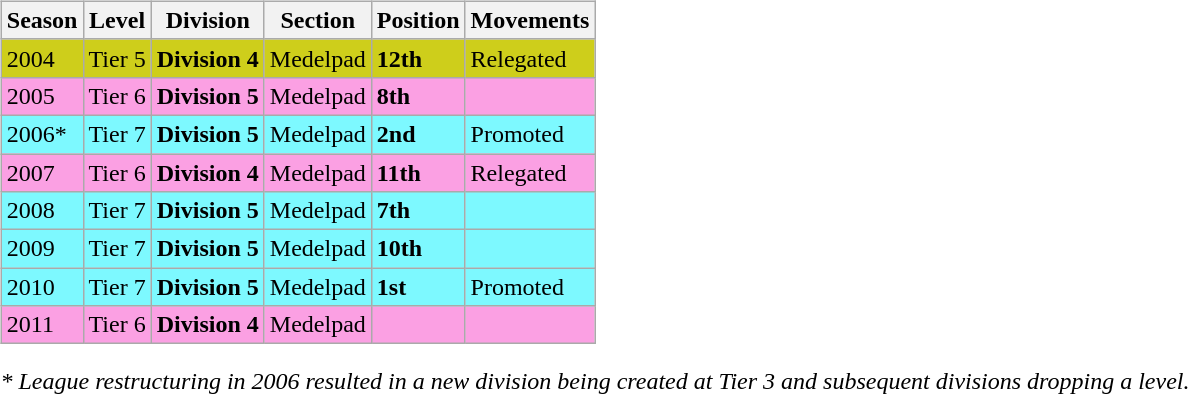<table>
<tr>
<td valign="top" width=0%><br><table class="wikitable">
<tr style="background:#f0f6fa;">
<th><strong>Season</strong></th>
<th><strong>Level</strong></th>
<th><strong>Division</strong></th>
<th><strong>Section</strong></th>
<th><strong>Position</strong></th>
<th><strong>Movements</strong></th>
</tr>
<tr>
<td style="background:#CECE1B;">2004</td>
<td style="background:#CECE1B;">Tier 5</td>
<td style="background:#CECE1B;"><strong>Division 4</strong></td>
<td style="background:#CECE1B;">Medelpad</td>
<td style="background:#CECE1B;"><strong>12th</strong></td>
<td style="background:#CECE1B;">Relegated</td>
</tr>
<tr>
<td style="background:#FBA0E3;">2005</td>
<td style="background:#FBA0E3;">Tier 6</td>
<td style="background:#FBA0E3;"><strong>Division 5</strong></td>
<td style="background:#FBA0E3;">Medelpad</td>
<td style="background:#FBA0E3;"><strong>8th</strong></td>
<td style="background:#FBA0E3;"></td>
</tr>
<tr>
<td style="background:#7DF9FF;">2006*</td>
<td style="background:#7DF9FF;">Tier 7</td>
<td style="background:#7DF9FF;"><strong>Division 5</strong></td>
<td style="background:#7DF9FF;">Medelpad</td>
<td style="background:#7DF9FF;"><strong>2nd</strong></td>
<td style="background:#7DF9FF;">Promoted</td>
</tr>
<tr>
<td style="background:#FBA0E3;">2007</td>
<td style="background:#FBA0E3;">Tier 6</td>
<td style="background:#FBA0E3;"><strong>Division 4</strong></td>
<td style="background:#FBA0E3;">Medelpad</td>
<td style="background:#FBA0E3;"><strong>11th</strong></td>
<td style="background:#FBA0E3;">Relegated</td>
</tr>
<tr>
<td style="background:#7DF9FF;">2008</td>
<td style="background:#7DF9FF;">Tier 7</td>
<td style="background:#7DF9FF;"><strong>Division 5</strong></td>
<td style="background:#7DF9FF;">Medelpad</td>
<td style="background:#7DF9FF;"><strong>7th</strong></td>
<td style="background:#7DF9FF;"></td>
</tr>
<tr>
<td style="background:#7DF9FF;">2009</td>
<td style="background:#7DF9FF;">Tier 7</td>
<td style="background:#7DF9FF;"><strong>Division 5</strong></td>
<td style="background:#7DF9FF;">Medelpad</td>
<td style="background:#7DF9FF;"><strong>10th</strong></td>
<td style="background:#7DF9FF;"></td>
</tr>
<tr>
<td style="background:#7DF9FF;">2010</td>
<td style="background:#7DF9FF;">Tier 7</td>
<td style="background:#7DF9FF;"><strong>Division 5</strong></td>
<td style="background:#7DF9FF;">Medelpad</td>
<td style="background:#7DF9FF;"><strong>1st</strong></td>
<td style="background:#7DF9FF;">Promoted</td>
</tr>
<tr>
<td style="background:#FBA0E3;">2011</td>
<td style="background:#FBA0E3;">Tier 6</td>
<td style="background:#FBA0E3;"><strong>Division 4</strong></td>
<td style="background:#FBA0E3;">Medelpad</td>
<td style="background:#FBA0E3;"></td>
<td style="background:#FBA0E3;"></td>
</tr>
</table>
<em>* League restructuring in 2006 resulted in a new division being created at Tier 3 and subsequent divisions dropping a level.</em>


</td>
</tr>
</table>
